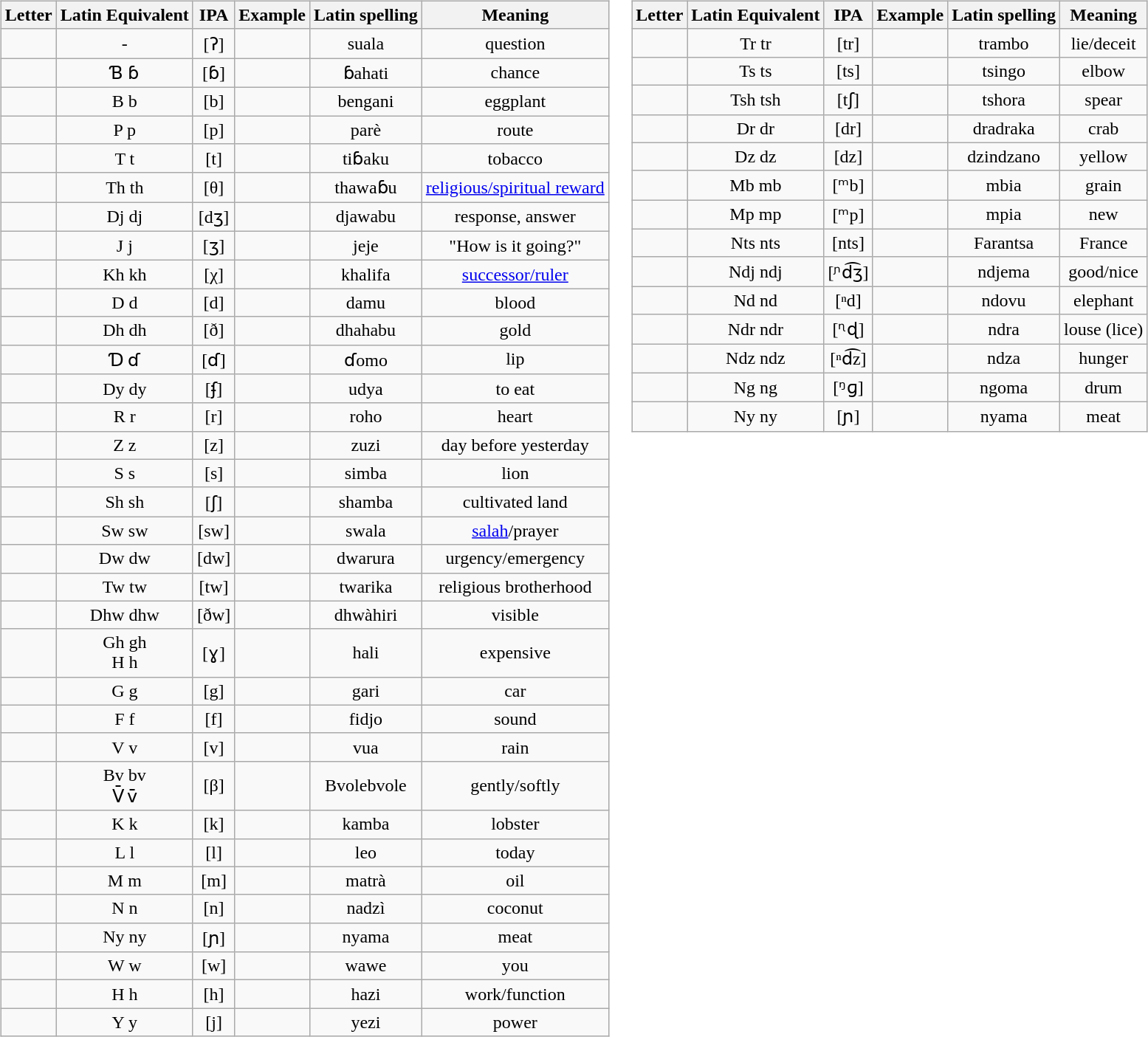<table>
<tr style="vertical-align: top;">
<td><br><table class="wikitable" style="text-align:center;">
<tr>
<th>Letter</th>
<th>Latin Equivalent</th>
<th>IPA</th>
<th>Example</th>
<th>Latin spelling</th>
<th>Meaning</th>
</tr>
<tr>
<td><span></span></td>
<td>-</td>
<td>[ʔ]</td>
<td><span></span></td>
<td>suala</td>
<td>question</td>
</tr>
<tr>
<td><span></span></td>
<td>Ɓ ɓ</td>
<td>[ɓ]</td>
<td><span></span></td>
<td>ɓahati</td>
<td>chance</td>
</tr>
<tr>
<td><span></span></td>
<td>‌B b</td>
<td>[b]</td>
<td><span></span></td>
<td>bengani</td>
<td>eggplant</td>
</tr>
<tr>
<td><span></span></td>
<td>‌P p</td>
<td>[p]</td>
<td><span></span></td>
<td>parè</td>
<td>route</td>
</tr>
<tr>
<td><span></span></td>
<td>‌T t</td>
<td>[t]</td>
<td><span></span></td>
<td>tiɓaku</td>
<td>tobacco</td>
</tr>
<tr>
<td><span></span></td>
<td>‌Th th</td>
<td>[θ]</td>
<td><span></span></td>
<td>thawaɓu</td>
<td><a href='#'>religious/spiritual reward</a></td>
</tr>
<tr>
<td><span></span></td>
<td>‌Dj dj</td>
<td>[dʒ]</td>
<td><span></span></td>
<td>djawabu</td>
<td>response, answer</td>
</tr>
<tr>
<td><span></span></td>
<td>‌J j</td>
<td>[ʒ]</td>
<td><span></span></td>
<td>jeje</td>
<td>"How is it going?"</td>
</tr>
<tr>
<td><span></span></td>
<td>Kh kh</td>
<td>[χ]</td>
<td><span></span></td>
<td>khalifa</td>
<td><a href='#'>successor/ruler</a></td>
</tr>
<tr>
<td><span></span></td>
<td>D d</td>
<td>[d]</td>
<td><span></span></td>
<td>damu</td>
<td>blood</td>
</tr>
<tr>
<td><span></span></td>
<td>Dh dh</td>
<td>[ð]</td>
<td><span></span></td>
<td>dhahabu</td>
<td>gold</td>
</tr>
<tr>
<td><span></span></td>
<td>Ɗ ɗ</td>
<td>[ɗ]</td>
<td><span></span></td>
<td>ɗomo</td>
<td>lip</td>
</tr>
<tr>
<td><span></span></td>
<td>Dy dy</td>
<td>[ʄ]</td>
<td><span></span></td>
<td>udya</td>
<td>to eat</td>
</tr>
<tr>
<td><span></span></td>
<td>R r</td>
<td>[r]</td>
<td><span></span></td>
<td>roho</td>
<td>heart</td>
</tr>
<tr>
<td><span></span></td>
<td>Z z</td>
<td>[z]</td>
<td><span></span></td>
<td>zuzi</td>
<td>day before yesterday</td>
</tr>
<tr>
<td><span></span></td>
<td>S s</td>
<td>[s]</td>
<td><span></span></td>
<td>simba</td>
<td>lion</td>
</tr>
<tr>
<td><span></span></td>
<td>Sh sh</td>
<td>[ʃ]</td>
<td><span></span></td>
<td>shamba</td>
<td>cultivated land</td>
</tr>
<tr>
<td><span></span></td>
<td>Sw sw</td>
<td>[sw]</td>
<td><span></span></td>
<td>swala</td>
<td><a href='#'>salah</a>/prayer</td>
</tr>
<tr>
<td><span></span></td>
<td>Dw dw</td>
<td>[dw]</td>
<td><span></span></td>
<td>dwarura</td>
<td>urgency/emergency</td>
</tr>
<tr>
<td><span></span></td>
<td>Tw tw</td>
<td>[tw]</td>
<td><span></span></td>
<td>twarika</td>
<td>religious brotherhood</td>
</tr>
<tr>
<td><span></span></td>
<td>Dhw dhw</td>
<td>[ðw]</td>
<td><span></span></td>
<td>dhwàhiri</td>
<td>visible</td>
</tr>
<tr>
<td><span></span></td>
<td>Gh gh<br>H h</td>
<td>[ɣ]</td>
<td><span></span></td>
<td>hali</td>
<td>expensive</td>
</tr>
<tr>
<td><span></span></td>
<td>G g</td>
<td>[g]</td>
<td><span></span></td>
<td>gari</td>
<td>car</td>
</tr>
<tr>
<td><span></span></td>
<td>F f</td>
<td>[f]</td>
<td><span></span></td>
<td>fidjo</td>
<td>sound</td>
</tr>
<tr>
<td><span></span></td>
<td>V v</td>
<td>[v]</td>
<td><span></span></td>
<td>vua</td>
<td>rain</td>
</tr>
<tr>
<td><span></span></td>
<td>Bv bv<br>V̄ v̄</td>
<td>[β]</td>
<td><span></span></td>
<td>Bvolebvole</td>
<td>gently/softly</td>
</tr>
<tr>
<td><span></span></td>
<td>K k</td>
<td>[k]</td>
<td><span></span></td>
<td>kamba</td>
<td>lobster</td>
</tr>
<tr>
<td><span></span></td>
<td>L l</td>
<td>[l]</td>
<td><span></span></td>
<td>leo</td>
<td>today</td>
</tr>
<tr>
<td><span></span></td>
<td>M m</td>
<td>[m]</td>
<td><span></span></td>
<td>matrà</td>
<td>oil</td>
</tr>
<tr>
<td><span></span></td>
<td>N n</td>
<td>[n]</td>
<td><span></span></td>
<td>nadzì</td>
<td>coconut</td>
</tr>
<tr>
<td><span></span></td>
<td>Ny ny</td>
<td>[ɲ]</td>
<td><span></span></td>
<td>nyama</td>
<td>meat</td>
</tr>
<tr>
<td><span></span></td>
<td>W w</td>
<td>[w]</td>
<td><span></span></td>
<td>wawe</td>
<td>you</td>
</tr>
<tr>
<td><span></span></td>
<td>H h</td>
<td>[h]</td>
<td><span></span></td>
<td>hazi</td>
<td>work/function</td>
</tr>
<tr>
<td><span></span></td>
<td>Y y</td>
<td>[j]</td>
<td><span></span></td>
<td>yezi</td>
<td>power</td>
</tr>
</table>
</td>
<td><br><table class="wikitable" style="text-align:center;">
<tr>
<th>Letter</th>
<th>Latin Equivalent</th>
<th>IPA</th>
<th>Example</th>
<th>Latin spelling</th>
<th>Meaning</th>
</tr>
<tr>
<td><span></span></td>
<td>Tr tr</td>
<td>[tr]</td>
<td><span></span></td>
<td>trambo</td>
<td>lie/deceit</td>
</tr>
<tr>
<td><span></span></td>
<td>Ts ts</td>
<td>[ts]</td>
<td><span></span></td>
<td>tsingo</td>
<td>elbow</td>
</tr>
<tr>
<td><span></span></td>
<td>Tsh tsh</td>
<td>[tʃ]</td>
<td><span></span></td>
<td>tshora</td>
<td>spear</td>
</tr>
<tr>
<td><span></span></td>
<td>Dr dr</td>
<td>[dr]</td>
<td><span></span></td>
<td>dradraka</td>
<td>crab</td>
</tr>
<tr>
<td><span></span></td>
<td>Dz dz</td>
<td>[dz]</td>
<td><span></span></td>
<td>dzindzano</td>
<td>yellow</td>
</tr>
<tr>
<td><span></span></td>
<td>Mb mb</td>
<td>[ᵐb]</td>
<td><span></span></td>
<td>mbia</td>
<td>grain</td>
</tr>
<tr>
<td><span></span></td>
<td>Mp mp</td>
<td>[ᵐp]</td>
<td><span></span></td>
<td>mpia</td>
<td>new</td>
</tr>
<tr>
<td><span></span></td>
<td>Nts nts</td>
<td>[nts]</td>
<td><span></span></td>
<td>Farantsa</td>
<td>France</td>
</tr>
<tr>
<td><span></span></td>
<td>Ndj ndj</td>
<td>[ᶮd͡ʒ]</td>
<td><span></span></td>
<td>ndjema</td>
<td>good/nice</td>
</tr>
<tr>
<td><span></span></td>
<td>Nd nd</td>
<td>[ⁿd]</td>
<td><span></span></td>
<td>ndovu</td>
<td>elephant</td>
</tr>
<tr>
<td><span></span></td>
<td>Ndr ndr</td>
<td>[ᶯɖ]</td>
<td><span></span></td>
<td>ndra</td>
<td>louse (lice)</td>
</tr>
<tr>
<td><span></span></td>
<td>Ndz ndz</td>
<td>[ⁿd͡z]</td>
<td><span></span></td>
<td>ndza</td>
<td>hunger</td>
</tr>
<tr>
<td><span></span></td>
<td>Ng ng</td>
<td>[ᵑɡ]</td>
<td><span></span></td>
<td>ngoma</td>
<td>drum</td>
</tr>
<tr>
<td><span></span></td>
<td>Ny ny</td>
<td>[ɲ]</td>
<td><span></span></td>
<td>nyama</td>
<td>meat</td>
</tr>
</table>
</td>
</tr>
</table>
